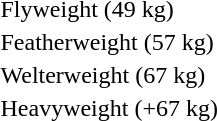<table>
<tr valign="top">
<td rowspan=2>Flyweight (49 kg)<br></td>
<td rowspan=2></td>
<td rowspan=2></td>
<td></td>
</tr>
<tr>
<td></td>
</tr>
<tr valign="top">
<td rowspan=2>Featherweight (57 kg)<br></td>
<td rowspan=2></td>
<td rowspan=2></td>
<td></td>
</tr>
<tr>
<td></td>
</tr>
<tr valign="top">
<td rowspan=2>Welterweight (67 kg)<br></td>
<td rowspan=2></td>
<td rowspan=2></td>
<td></td>
</tr>
<tr>
<td></td>
</tr>
<tr valign="top">
<td rowspan=2>Heavyweight (+67 kg)<br></td>
<td rowspan=2></td>
<td rowspan=2></td>
<td></td>
</tr>
<tr>
<td></td>
</tr>
</table>
